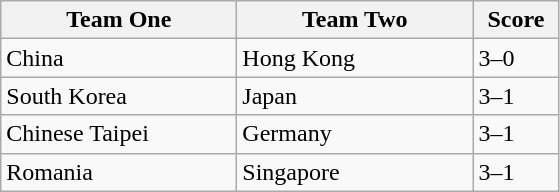<table class="wikitable">
<tr>
<th width=150>Team One</th>
<th width=150>Team Two</th>
<th width=50>Score</th>
</tr>
<tr>
<td>China</td>
<td>Hong Kong</td>
<td>3–0</td>
</tr>
<tr>
<td>South Korea</td>
<td>Japan</td>
<td>3–1</td>
</tr>
<tr>
<td>Chinese Taipei</td>
<td>Germany</td>
<td>3–1</td>
</tr>
<tr>
<td>Romania</td>
<td>Singapore</td>
<td>3–1</td>
</tr>
</table>
